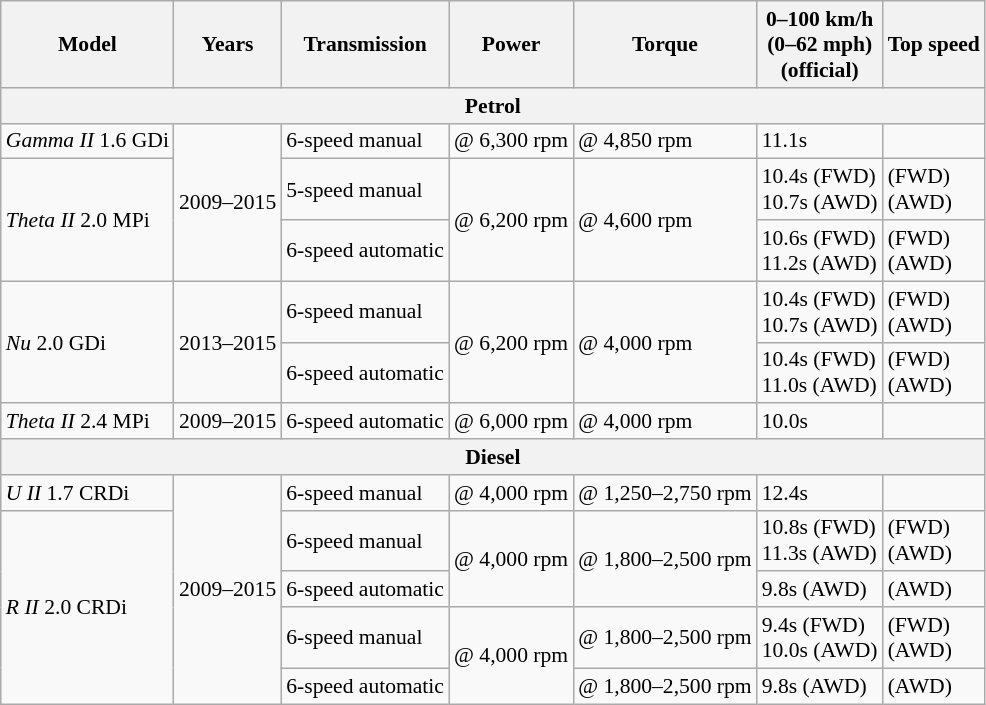<table class="wikitable collapsible" style="text-align:left; font-size:90%;">
<tr>
<th>Model</th>
<th>Years</th>
<th>Transmission</th>
<th>Power</th>
<th>Torque</th>
<th>0–100 km/h<br>(0–62 mph)<br>(official)</th>
<th>Top speed</th>
</tr>
<tr>
<th colspan=7>Petrol</th>
</tr>
<tr>
<td><em>Gamma II</em> 1.6 GDi</td>
<td rowspan="3">2009–2015</td>
<td>6-speed manual</td>
<td> @ 6,300 rpm</td>
<td> @ 4,850 rpm</td>
<td>11.1s</td>
<td></td>
</tr>
<tr>
<td rowspan=2><em>Theta II</em> 2.0 MPi</td>
<td>5-speed manual</td>
<td rowspan=2> @ 6,200 rpm</td>
<td rowspan=2> @ 4,600 rpm</td>
<td>10.4s (FWD)<br>10.7s (AWD)</td>
<td> (FWD)<br> (AWD)</td>
</tr>
<tr>
<td>6-speed automatic</td>
<td>10.6s (FWD)<br>11.2s (AWD)</td>
<td> (FWD)<br> (AWD)</td>
</tr>
<tr>
<td rowspan=2><em>Nu</em> 2.0 GDi</td>
<td rowspan=2>2013–2015</td>
<td>6-speed manual</td>
<td rowspan=2> @ 6,200 rpm</td>
<td rowspan=2> @ 4,000 rpm</td>
<td>10.4s (FWD)<br>10.7s (AWD)</td>
<td> (FWD)<br> (AWD)</td>
</tr>
<tr>
<td>6-speed automatic</td>
<td>10.4s (FWD)<br>11.0s (AWD)</td>
<td> (FWD)<br> (AWD)</td>
</tr>
<tr>
<td><em>Theta II</em> 2.4 MPi</td>
<td>2009–2015</td>
<td>6-speed automatic</td>
<td> @ 6,000 rpm</td>
<td> @ 4,000 rpm</td>
<td>10.0s</td>
<td></td>
</tr>
<tr>
<th colspan=7>Diesel</th>
</tr>
<tr>
<td><em>U II</em> 1.7 CRDi</td>
<td rowspan="5">2009–2015</td>
<td>6-speed manual</td>
<td> @ 4,000 rpm</td>
<td> @ 1,250–2,750 rpm</td>
<td>12.4s</td>
<td></td>
</tr>
<tr>
<td rowspan=4><em>R II</em> 2.0 CRDi</td>
<td>6-speed manual</td>
<td rowspan=2> @ 4,000 rpm</td>
<td rowspan=2> @ 1,800–2,500 rpm</td>
<td>10.8s (FWD)<br>11.3s (AWD)</td>
<td> (FWD)<br> (AWD)</td>
</tr>
<tr>
<td>6-speed automatic</td>
<td>9.8s (AWD)</td>
<td> (AWD)</td>
</tr>
<tr>
<td>6-speed manual</td>
<td rowspan=2> @ 4,000 rpm</td>
<td> @ 1,800–2,500 rpm</td>
<td>9.4s (FWD)<br>10.0s (AWD)</td>
<td> (FWD)<br> (AWD)</td>
</tr>
<tr>
<td>6-speed automatic</td>
<td> @ 1,800–2,500 rpm</td>
<td>9.8s (AWD)</td>
<td> (AWD)</td>
</tr>
</table>
